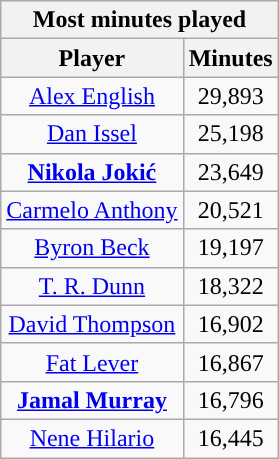<table class="wikitable sortable" style="text-align:center">
<tr>
<th colspan="2" style="text-align:center; ">Most minutes played</th>
</tr>
<tr>
<th style="text-align:center; ">Player</th>
<th style="text-align:center; ">Minutes</th>
</tr>
<tr>
<td><a href='#'>Alex English</a></td>
<td>29,893</td>
</tr>
<tr>
<td><a href='#'>Dan Issel</a></td>
<td>25,198</td>
</tr>
<tr>
<td><strong><a href='#'>Nikola Jokić</a></strong></td>
<td>23,649</td>
</tr>
<tr>
<td><a href='#'>Carmelo Anthony</a></td>
<td>20,521</td>
</tr>
<tr>
<td><a href='#'>Byron Beck</a></td>
<td>19,197</td>
</tr>
<tr>
<td><a href='#'>T. R. Dunn</a></td>
<td>18,322</td>
</tr>
<tr>
<td><a href='#'>David Thompson</a></td>
<td>16,902</td>
</tr>
<tr>
<td><a href='#'>Fat Lever</a></td>
<td>16,867</td>
</tr>
<tr>
<td><strong><a href='#'>Jamal Murray</a></strong></td>
<td>16,796</td>
</tr>
<tr>
<td><a href='#'>Nene Hilario</a></td>
<td>16,445</td>
</tr>
</table>
